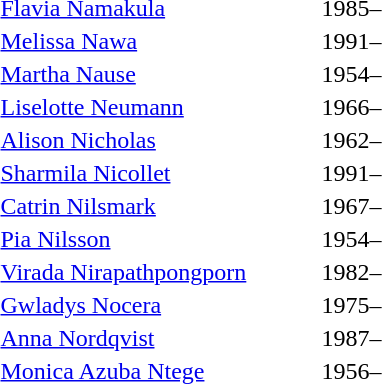<table>
<tr>
<td> <a href='#'>Flavia Namakula</a></td>
<td>1985–</td>
</tr>
<tr>
<td> <a href='#'>Melissa Nawa</a></td>
<td>1991–</td>
</tr>
<tr>
<td style="width:210px"> <a href='#'>Martha Nause</a></td>
<td>1954–</td>
</tr>
<tr>
<td> <a href='#'>Liselotte Neumann</a></td>
<td>1966–</td>
</tr>
<tr>
<td> <a href='#'>Alison Nicholas</a></td>
<td>1962–</td>
</tr>
<tr>
<td> <a href='#'>Sharmila Nicollet</a></td>
<td>1991–</td>
</tr>
<tr>
<td> <a href='#'>Catrin Nilsmark</a></td>
<td>1967–</td>
</tr>
<tr>
<td> <a href='#'>Pia Nilsson</a></td>
<td>1954–</td>
</tr>
<tr>
<td> <a href='#'>Virada Nirapathpongporn</a></td>
<td>1982–</td>
</tr>
<tr>
<td> <a href='#'>Gwladys Nocera</a></td>
<td>1975–</td>
</tr>
<tr>
<td> <a href='#'>Anna Nordqvist</a></td>
<td>1987–</td>
</tr>
<tr>
<td> <a href='#'>Monica Azuba Ntege</a></td>
<td>1956–</td>
</tr>
</table>
